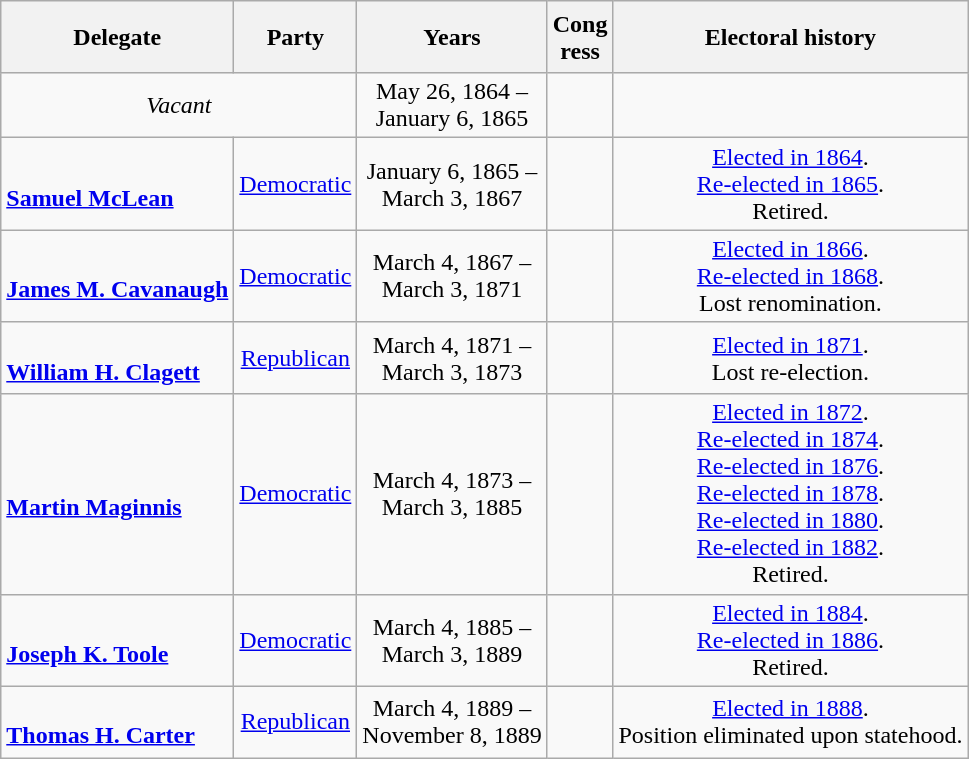<table class=wikitable style="text-align:center">
<tr style="height:3em">
<th>Delegate<br></th>
<th>Party</th>
<th>Years</th>
<th>Cong<br>ress</th>
<th>Electoral history</th>
</tr>
<tr>
<td colspan=2><em>Vacant</em></td>
<td nowrap>May 26, 1864 –<br>January 6, 1865</td>
<td></td>
<td></td>
</tr>
<tr style="height:3em">
<td align=left><br><strong><a href='#'>Samuel McLean</a></strong><br></td>
<td><a href='#'>Democratic</a></td>
<td nowrap>January 6, 1865 –<br>March 3, 1867</td>
<td></td>
<td><a href='#'>Elected in 1864</a>.<br><a href='#'>Re-elected in 1865</a>.<br>Retired.</td>
</tr>
<tr style="height:3em">
<td align=left><br><strong><a href='#'>James M. Cavanaugh</a></strong><br></td>
<td><a href='#'>Democratic</a></td>
<td nowrap>March 4, 1867 –<br>March 3, 1871</td>
<td></td>
<td><a href='#'>Elected in 1866</a>.<br><a href='#'>Re-elected in 1868</a>.<br>Lost renomination.</td>
</tr>
<tr style="height:3em">
<td align=left><br><strong><a href='#'>William H. Clagett</a></strong><br></td>
<td><a href='#'>Republican</a></td>
<td nowrap>March 4, 1871 –<br>March 3, 1873</td>
<td></td>
<td><a href='#'>Elected in 1871</a>.<br>Lost re-election.</td>
</tr>
<tr style="height:3em">
<td align=left><br><strong><a href='#'>Martin Maginnis</a></strong><br></td>
<td><a href='#'>Democratic</a></td>
<td nowrap>March 4, 1873 –<br>March 3, 1885</td>
<td></td>
<td><a href='#'>Elected in 1872</a>.<br><a href='#'>Re-elected in 1874</a>.<br><a href='#'>Re-elected in 1876</a>.<br><a href='#'>Re-elected in 1878</a>.<br><a href='#'>Re-elected in 1880</a>.<br><a href='#'>Re-elected in 1882</a>.<br>Retired.</td>
</tr>
<tr style="height:3em">
<td align=left><br><strong><a href='#'>Joseph K. Toole</a></strong><br></td>
<td><a href='#'>Democratic</a></td>
<td nowrap>March 4, 1885 –<br>March 3, 1889</td>
<td></td>
<td><a href='#'>Elected in 1884</a>.<br><a href='#'>Re-elected in 1886</a>.<br>Retired.</td>
</tr>
<tr style="height:3em">
<td align=left><br><strong><a href='#'>Thomas H. Carter</a></strong><br></td>
<td><a href='#'>Republican</a></td>
<td nowrap>March 4, 1889 –<br>November 8, 1889</td>
<td></td>
<td><a href='#'>Elected in 1888</a>.<br>Position eliminated upon statehood.</td>
</tr>
</table>
